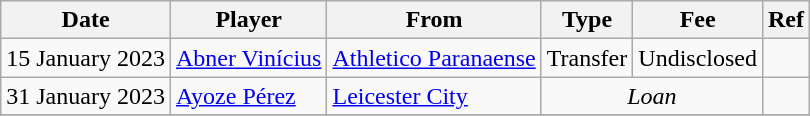<table class="wikitable">
<tr>
<th>Date</th>
<th>Player</th>
<th>From</th>
<th>Type</th>
<th>Fee</th>
<th>Ref</th>
</tr>
<tr>
<td>15 January 2023</td>
<td> <a href='#'>Abner Vinícius</a></td>
<td> <a href='#'>Athletico Paranaense</a></td>
<td align=center>Transfer</td>
<td align=center>Undisclosed</td>
<td align=center></td>
</tr>
<tr>
<td>31 January 2023</td>
<td> <a href='#'>Ayoze Pérez</a></td>
<td> <a href='#'>Leicester City</a></td>
<td colspan=2 align=center><em>Loan</em></td>
<td align=center></td>
</tr>
<tr>
</tr>
</table>
